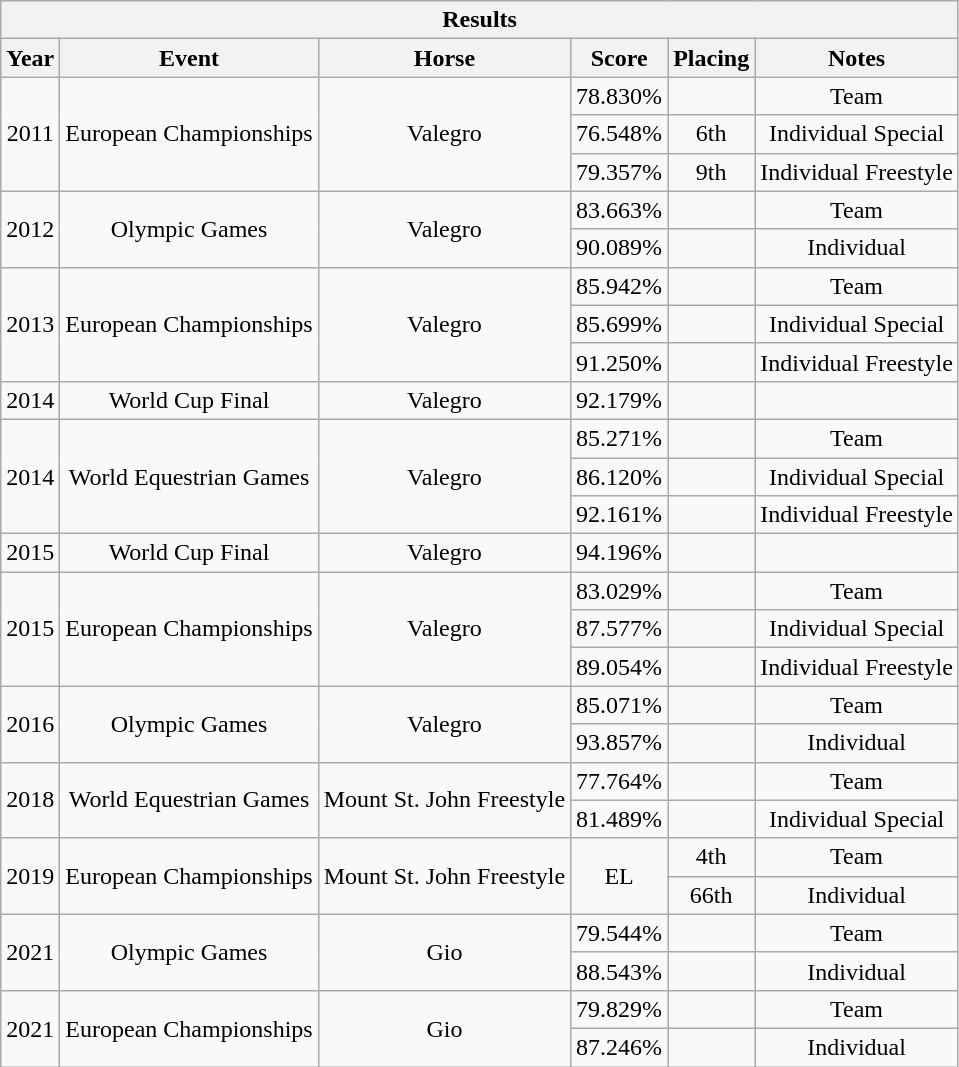<table class="wikitable" style="text-align:center">
<tr>
<th colspan="12" align="center"><strong>Results</strong></th>
</tr>
<tr>
<th>Year</th>
<th>Event</th>
<th>Horse</th>
<th>Score</th>
<th>Placing</th>
<th>Notes</th>
</tr>
<tr>
<td rowspan="3">2011</td>
<td rowspan="3">European Championships</td>
<td rowspan="3">Valegro</td>
<td>78.830%</td>
<td></td>
<td>Team</td>
</tr>
<tr>
<td>76.548%</td>
<td>6th</td>
<td>Individual Special</td>
</tr>
<tr>
<td>79.357%</td>
<td>9th</td>
<td>Individual Freestyle</td>
</tr>
<tr>
<td rowspan="2">2012</td>
<td rowspan="2">Olympic Games</td>
<td rowspan="2">Valegro</td>
<td>83.663%</td>
<td></td>
<td>Team</td>
</tr>
<tr>
<td>90.089%</td>
<td></td>
<td>Individual</td>
</tr>
<tr>
<td rowspan="3">2013</td>
<td rowspan="3">European Championships</td>
<td rowspan="3">Valegro</td>
<td>85.942%</td>
<td></td>
<td>Team</td>
</tr>
<tr>
<td>85.699%</td>
<td></td>
<td>Individual Special</td>
</tr>
<tr>
<td>91.250%</td>
<td></td>
<td>Individual Freestyle</td>
</tr>
<tr>
<td>2014</td>
<td>World Cup Final</td>
<td>Valegro</td>
<td>92.179%</td>
<td></td>
<td></td>
</tr>
<tr>
<td rowspan="3">2014</td>
<td rowspan="3">World Equestrian Games</td>
<td rowspan="3">Valegro</td>
<td>85.271%</td>
<td></td>
<td>Team</td>
</tr>
<tr>
<td>86.120%</td>
<td></td>
<td>Individual Special</td>
</tr>
<tr>
<td>92.161%</td>
<td></td>
<td>Individual Freestyle</td>
</tr>
<tr>
<td>2015</td>
<td>World Cup Final</td>
<td>Valegro</td>
<td>94.196%</td>
<td></td>
<td></td>
</tr>
<tr>
<td rowspan="3">2015</td>
<td rowspan="3">European Championships</td>
<td rowspan="3">Valegro</td>
<td>83.029%</td>
<td></td>
<td>Team</td>
</tr>
<tr>
<td>87.577%</td>
<td></td>
<td>Individual Special</td>
</tr>
<tr>
<td>89.054%</td>
<td></td>
<td>Individual Freestyle</td>
</tr>
<tr>
<td rowspan="2">2016</td>
<td rowspan="2">Olympic Games</td>
<td rowspan="2">Valegro</td>
<td>85.071%</td>
<td></td>
<td>Team</td>
</tr>
<tr>
<td>93.857%</td>
<td></td>
<td>Individual</td>
</tr>
<tr>
<td rowspan="2">2018</td>
<td rowspan="2">World Equestrian Games</td>
<td rowspan="2">Mount St. John Freestyle</td>
<td>77.764%</td>
<td></td>
<td>Team</td>
</tr>
<tr>
<td>81.489%</td>
<td></td>
<td>Individual Special</td>
</tr>
<tr>
<td rowspan="2">2019</td>
<td rowspan="2">European Championships</td>
<td rowspan="2">Mount St. John Freestyle</td>
<td rowspan="2">EL</td>
<td>4th</td>
<td>Team</td>
</tr>
<tr>
<td>66th</td>
<td>Individual</td>
</tr>
<tr>
<td rowspan="2">2021</td>
<td rowspan="2">Olympic Games</td>
<td rowspan="2">Gio</td>
<td>79.544%</td>
<td></td>
<td>Team</td>
</tr>
<tr>
<td>88.543%</td>
<td></td>
<td>Individual</td>
</tr>
<tr>
<td rowspan="2">2021</td>
<td rowspan="2">European Championships</td>
<td rowspan="2">Gio</td>
<td>79.829%</td>
<td></td>
<td>Team</td>
</tr>
<tr>
<td>87.246%</td>
<td></td>
<td>Individual</td>
</tr>
</table>
